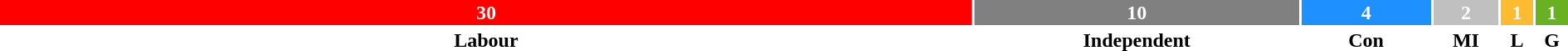<table style="width:100%; text-align:center;">
<tr style="color:white;">
<td style="background:red; width:62.50%;"><strong>30</strong></td>
<td style="background:grey; width:20.83%;"><strong>10</strong></td>
<td style="background:dodgerblue; width:8.34%;"><strong>4</strong></td>
<td style="background:silver; width:4.17%;"><strong>2</strong></td>
<td style="background:#FDBB30; width:2.08%;"><strong>1</strong></td>
<td style="background:#6AB023; width:2.08%;"><strong>1</strong></td>
</tr>
<tr>
<td><span><strong>Labour</strong></span></td>
<td><span><strong>Independent</strong></span></td>
<td><span><strong>Con</strong></span></td>
<td><span><strong>MI</strong></span></td>
<td><span><strong>L</strong></span></td>
<td><span><strong>G</strong></span></td>
</tr>
</table>
